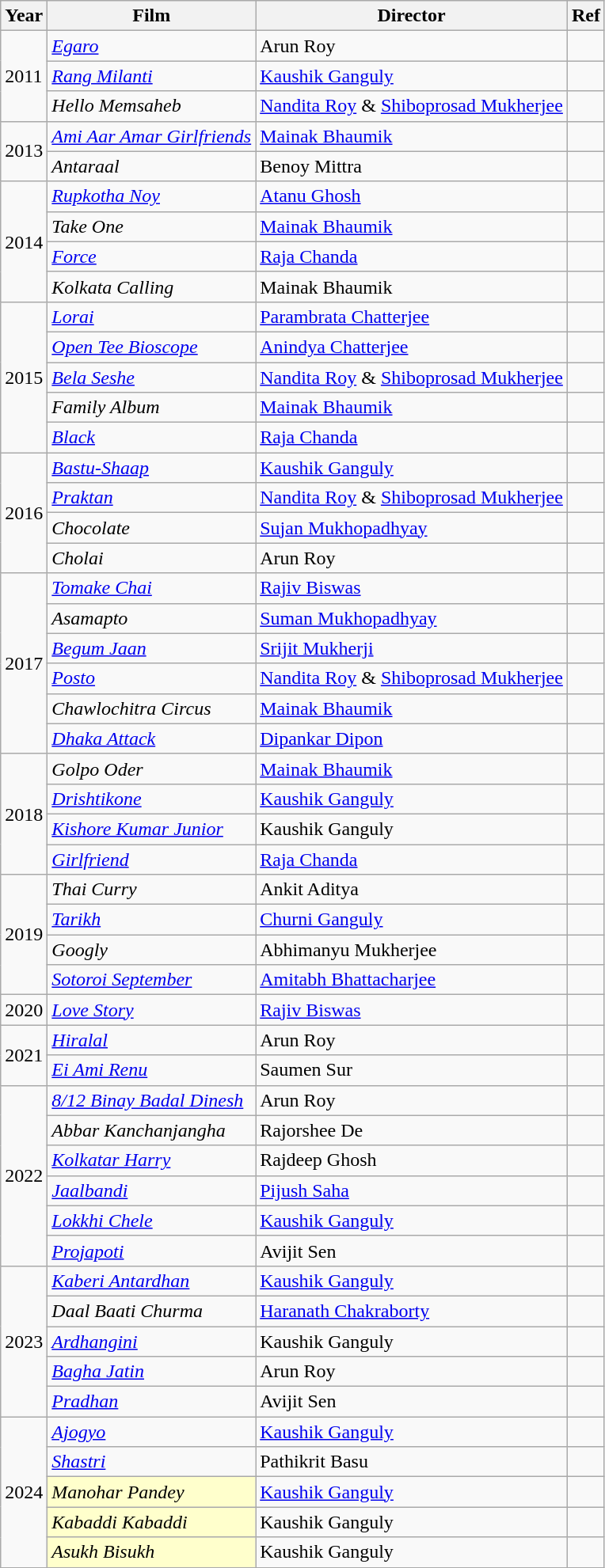<table class="wikitable sortable">
<tr>
<th>Year</th>
<th>Film</th>
<th>Director</th>
<th>Ref</th>
</tr>
<tr>
<td rowspan="3">2011</td>
<td><em><a href='#'>Egaro</a></em></td>
<td>Arun Roy</td>
<td></td>
</tr>
<tr>
<td><em><a href='#'>Rang Milanti</a></em></td>
<td><a href='#'>Kaushik Ganguly</a></td>
<td></td>
</tr>
<tr>
<td><em>Hello Memsaheb</em></td>
<td><a href='#'>Nandita Roy</a> & <a href='#'>Shiboprosad Mukherjee</a></td>
<td></td>
</tr>
<tr>
<td rowspan="2">2013</td>
<td><em><a href='#'>Ami Aar Amar Girlfriends</a></em></td>
<td><a href='#'>Mainak Bhaumik</a></td>
<td></td>
</tr>
<tr>
<td><em>Antaraal</em></td>
<td>Benoy Mittra</td>
<td></td>
</tr>
<tr>
<td rowspan="4">2014</td>
<td><em><a href='#'>Rupkotha Noy</a></em></td>
<td><a href='#'>Atanu Ghosh</a></td>
<td></td>
</tr>
<tr>
<td><em>Take One</em></td>
<td><a href='#'>Mainak Bhaumik</a></td>
<td></td>
</tr>
<tr>
<td><em><a href='#'>Force</a></em></td>
<td><a href='#'>Raja Chanda</a></td>
<td></td>
</tr>
<tr>
<td><em>Kolkata Calling</em></td>
<td>Mainak Bhaumik</td>
<td></td>
</tr>
<tr>
<td rowspan="5">2015</td>
<td><em><a href='#'>Lorai</a></em></td>
<td><a href='#'>Parambrata Chatterjee</a></td>
<td></td>
</tr>
<tr>
<td><em><a href='#'>Open Tee Bioscope</a></em></td>
<td><a href='#'>Anindya Chatterjee</a></td>
<td></td>
</tr>
<tr>
<td><em><a href='#'>Bela Seshe</a></em></td>
<td><a href='#'>Nandita Roy</a> & <a href='#'>Shiboprosad Mukherjee</a></td>
<td></td>
</tr>
<tr>
<td><em>Family Album</em></td>
<td><a href='#'>Mainak Bhaumik</a></td>
<td></td>
</tr>
<tr>
<td><em><a href='#'>Black</a></em></td>
<td><a href='#'>Raja Chanda</a></td>
<td></td>
</tr>
<tr>
<td rowspan="4">2016</td>
<td><em><a href='#'>Bastu-Shaap</a></em></td>
<td><a href='#'>Kaushik Ganguly</a></td>
<td></td>
</tr>
<tr>
<td><em><a href='#'>Praktan</a></em></td>
<td><a href='#'>Nandita Roy</a> & <a href='#'>Shiboprosad Mukherjee</a></td>
<td></td>
</tr>
<tr>
<td><em>Chocolate</em></td>
<td><a href='#'>Sujan Mukhopadhyay</a></td>
<td></td>
</tr>
<tr>
<td><em>Cholai</em></td>
<td>Arun Roy</td>
<td></td>
</tr>
<tr>
<td rowspan="6">2017</td>
<td><em><a href='#'>Tomake Chai</a></em></td>
<td><a href='#'>Rajiv Biswas</a></td>
<td></td>
</tr>
<tr>
<td><em>Asamapto</em></td>
<td><a href='#'>Suman Mukhopadhyay</a></td>
<td></td>
</tr>
<tr>
<td><em><a href='#'>Begum Jaan</a></em></td>
<td><a href='#'>Srijit Mukherji</a></td>
<td></td>
</tr>
<tr>
<td><em><a href='#'>Posto</a></em></td>
<td><a href='#'>Nandita Roy</a> & <a href='#'>Shiboprosad Mukherjee</a></td>
<td></td>
</tr>
<tr>
<td><em>Chawlochitra Circus</em></td>
<td><a href='#'>Mainak Bhaumik</a></td>
<td></td>
</tr>
<tr>
<td><em><a href='#'>Dhaka Attack</a></em></td>
<td><a href='#'>Dipankar Dipon</a></td>
<td></td>
</tr>
<tr>
<td rowspan="4">2018</td>
<td><em>Golpo Oder</em></td>
<td><a href='#'>Mainak Bhaumik</a></td>
<td></td>
</tr>
<tr>
<td><em><a href='#'>Drishtikone</a></em></td>
<td><a href='#'>Kaushik Ganguly</a></td>
<td></td>
</tr>
<tr>
<td><em><a href='#'>Kishore Kumar Junior</a></em></td>
<td>Kaushik Ganguly</td>
<td></td>
</tr>
<tr>
<td><a href='#'><em>Girlfriend</em></a></td>
<td><a href='#'>Raja Chanda</a></td>
<td></td>
</tr>
<tr>
<td rowspan="4">2019</td>
<td><em>Thai Curry</em></td>
<td>Ankit Aditya</td>
<td></td>
</tr>
<tr>
<td><em><a href='#'>Tarikh</a></em></td>
<td><a href='#'>Churni Ganguly</a></td>
<td></td>
</tr>
<tr>
<td><em>Googly</em></td>
<td>Abhimanyu Mukherjee</td>
<td></td>
</tr>
<tr>
<td><em><a href='#'>Sotoroi September</a></em></td>
<td><a href='#'>Amitabh Bhattacharjee</a></td>
<td></td>
</tr>
<tr>
<td>2020</td>
<td><em><a href='#'>Love Story</a></em></td>
<td><a href='#'>Rajiv Biswas</a></td>
<td></td>
</tr>
<tr>
<td rowspan="2">2021</td>
<td><em><a href='#'>Hiralal</a></em></td>
<td>Arun Roy</td>
<td></td>
</tr>
<tr>
<td><em><a href='#'>Ei Ami Renu</a></em></td>
<td>Saumen Sur</td>
<td></td>
</tr>
<tr>
<td rowspan="6">2022</td>
<td><em><a href='#'>8/12 Binay Badal Dinesh</a></em></td>
<td>Arun Roy</td>
<td></td>
</tr>
<tr>
<td><em>Abbar Kanchanjangha</em></td>
<td>Rajorshee De</td>
<td></td>
</tr>
<tr>
<td><em><a href='#'>Kolkatar Harry</a></em></td>
<td>Rajdeep Ghosh</td>
<td></td>
</tr>
<tr>
<td><em><a href='#'>Jaalbandi</a></em></td>
<td><a href='#'>Pijush Saha</a></td>
<td></td>
</tr>
<tr>
<td><em><a href='#'>Lokkhi Chele</a></em></td>
<td><a href='#'>Kaushik Ganguly</a></td>
<td></td>
</tr>
<tr>
<td><em><a href='#'>Projapoti</a></em></td>
<td>Avijit Sen</td>
<td></td>
</tr>
<tr>
<td rowspan="5">2023</td>
<td><em><a href='#'>Kaberi Antardhan</a></em></td>
<td><a href='#'>Kaushik Ganguly</a></td>
<td></td>
</tr>
<tr>
<td><em>Daal Baati Churma</em></td>
<td><a href='#'>Haranath Chakraborty</a></td>
<td></td>
</tr>
<tr>
<td><em><a href='#'>Ardhangini</a></em></td>
<td>Kaushik Ganguly</td>
<td></td>
</tr>
<tr>
<td><em><a href='#'>Bagha Jatin</a></em></td>
<td>Arun Roy</td>
<td></td>
</tr>
<tr>
<td><em><a href='#'>Pradhan</a></em></td>
<td>Avijit Sen</td>
<td></td>
</tr>
<tr>
<td rowspan="5">2024</td>
<td><em><a href='#'>Ajogyo</a></em></td>
<td><a href='#'>Kaushik Ganguly</a></td>
<td></td>
</tr>
<tr>
<td><em><a href='#'>Shastri</a></em></td>
<td>Pathikrit Basu</td>
<td></td>
</tr>
<tr>
<td style="background:#ffc;"><em>Manohar Pandey</em></td>
<td><a href='#'>Kaushik Ganguly</a></td>
<td></td>
</tr>
<tr>
<td style="background:#ffc;"><em>Kabaddi Kabaddi</em></td>
<td>Kaushik Ganguly</td>
<td></td>
</tr>
<tr>
<td style="background:#ffc;"><em>Asukh Bisukh</em></td>
<td>Kaushik Ganguly</td>
<td></td>
</tr>
</table>
